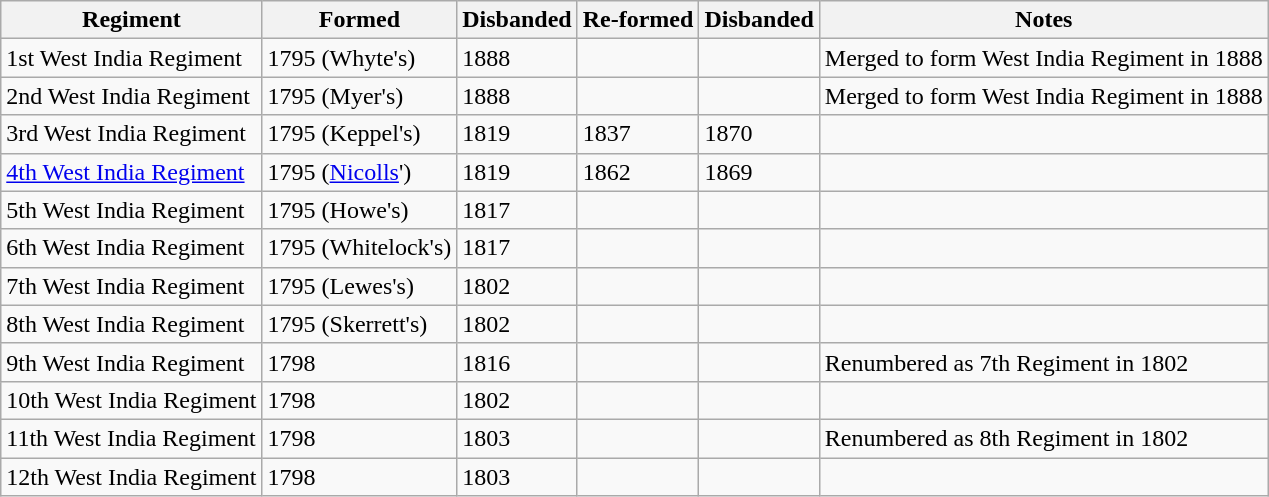<table class="wikitable">
<tr>
<th>Regiment</th>
<th>Formed</th>
<th>Disbanded</th>
<th>Re-formed</th>
<th>Disbanded</th>
<th>Notes</th>
</tr>
<tr>
<td>1st West India Regiment</td>
<td>1795 (Whyte's)</td>
<td>1888</td>
<td></td>
<td></td>
<td>Merged to form West India Regiment in 1888</td>
</tr>
<tr>
<td>2nd West India Regiment</td>
<td>1795 (Myer's)</td>
<td>1888</td>
<td></td>
<td></td>
<td>Merged to form West India Regiment in 1888</td>
</tr>
<tr>
<td>3rd West India Regiment</td>
<td>1795 (Keppel's)</td>
<td>1819</td>
<td>1837</td>
<td>1870</td>
<td></td>
</tr>
<tr>
<td><a href='#'>4th West India Regiment</a></td>
<td>1795 (<a href='#'>Nicolls</a>')</td>
<td>1819</td>
<td>1862</td>
<td>1869</td>
<td></td>
</tr>
<tr>
<td>5th West India Regiment</td>
<td>1795 (Howe's)</td>
<td>1817</td>
<td></td>
<td></td>
<td></td>
</tr>
<tr>
<td>6th West India Regiment</td>
<td>1795 (Whitelock's)</td>
<td>1817</td>
<td></td>
<td></td>
<td></td>
</tr>
<tr>
<td>7th West India Regiment</td>
<td>1795 (Lewes's)</td>
<td>1802</td>
<td></td>
<td></td>
<td></td>
</tr>
<tr>
<td>8th West India Regiment</td>
<td>1795 (Skerrett's)</td>
<td>1802</td>
<td></td>
<td></td>
<td></td>
</tr>
<tr>
<td>9th West India Regiment</td>
<td>1798</td>
<td>1816</td>
<td></td>
<td></td>
<td>Renumbered as 7th Regiment in 1802</td>
</tr>
<tr>
<td>10th West India Regiment</td>
<td>1798</td>
<td>1802</td>
<td></td>
<td></td>
<td></td>
</tr>
<tr>
<td>11th West India Regiment</td>
<td>1798</td>
<td>1803</td>
<td></td>
<td></td>
<td>Renumbered as 8th Regiment in 1802</td>
</tr>
<tr>
<td>12th West India Regiment</td>
<td>1798</td>
<td>1803</td>
<td></td>
<td></td>
<td></td>
</tr>
</table>
